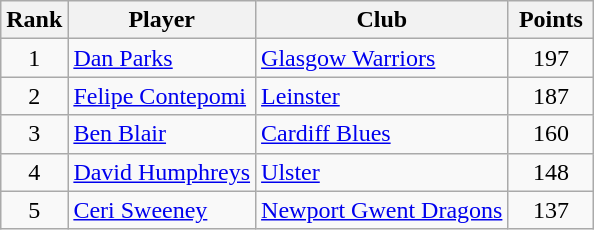<table class="wikitable" style="text-align:center">
<tr>
<th>Rank</th>
<th>Player</th>
<th>Club</th>
<th style="width:50px;">Points</th>
</tr>
<tr>
<td align=center>1</td>
<td align=left> <a href='#'>Dan Parks</a></td>
<td align=left> <a href='#'>Glasgow Warriors</a></td>
<td align=center>197</td>
</tr>
<tr>
<td align=center>2</td>
<td align=left> <a href='#'>Felipe Contepomi</a></td>
<td align=left> <a href='#'>Leinster</a></td>
<td align=center>187</td>
</tr>
<tr>
<td align=center>3</td>
<td align=left> <a href='#'>Ben Blair</a></td>
<td align=left> <a href='#'>Cardiff Blues</a></td>
<td align=center>160</td>
</tr>
<tr>
<td align=center>4</td>
<td align=left> <a href='#'>David Humphreys</a></td>
<td align=left> <a href='#'>Ulster</a></td>
<td align=center>148</td>
</tr>
<tr>
<td align=center>5</td>
<td align=left> <a href='#'>Ceri Sweeney</a></td>
<td align=left> <a href='#'>Newport Gwent Dragons</a></td>
<td align=center>137</td>
</tr>
</table>
